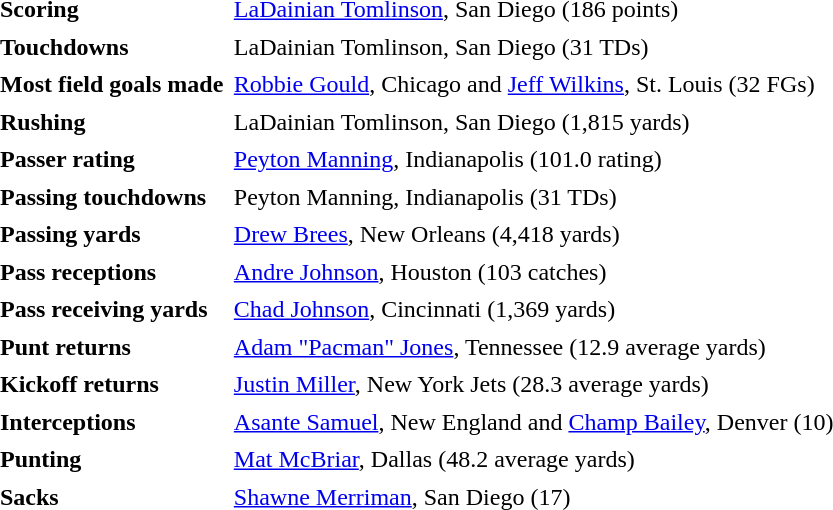<table cellpadding="3" cellspacing="1">
<tr>
<td><strong>Scoring</strong></td>
<td><a href='#'>LaDainian Tomlinson</a>, San Diego (186 points)</td>
</tr>
<tr>
<td><strong>Touchdowns</strong></td>
<td>LaDainian Tomlinson, San Diego (31 TDs)</td>
</tr>
<tr>
<td><strong>Most field goals made</strong></td>
<td><a href='#'>Robbie Gould</a>, Chicago and <a href='#'>Jeff Wilkins</a>, St. Louis (32 FGs)</td>
</tr>
<tr>
<td><strong>Rushing</strong></td>
<td>LaDainian Tomlinson, San Diego (1,815 yards)</td>
</tr>
<tr>
<td><strong>Passer rating</strong></td>
<td><a href='#'>Peyton Manning</a>, Indianapolis (101.0 rating)</td>
</tr>
<tr>
<td><strong>Passing touchdowns</strong></td>
<td>Peyton Manning, Indianapolis (31 TDs)</td>
</tr>
<tr>
<td><strong>Passing yards</strong></td>
<td><a href='#'>Drew Brees</a>, New Orleans (4,418 yards)</td>
</tr>
<tr>
<td><strong>Pass receptions</strong></td>
<td><a href='#'>Andre Johnson</a>, Houston (103 catches)</td>
</tr>
<tr>
<td><strong>Pass receiving yards</strong></td>
<td><a href='#'>Chad Johnson</a>, Cincinnati (1,369 yards)</td>
</tr>
<tr>
<td><strong>Punt returns</strong></td>
<td><a href='#'>Adam "Pacman" Jones</a>, Tennessee (12.9 average yards)</td>
</tr>
<tr>
<td><strong>Kickoff returns</strong></td>
<td><a href='#'>Justin Miller</a>, New York Jets (28.3 average yards)</td>
</tr>
<tr>
<td><strong>Interceptions</strong></td>
<td><a href='#'>Asante Samuel</a>, New England and <a href='#'>Champ Bailey</a>, Denver (10)</td>
</tr>
<tr>
<td><strong>Punting</strong></td>
<td><a href='#'>Mat McBriar</a>, Dallas (48.2 average yards)</td>
</tr>
<tr>
<td><strong>Sacks</strong></td>
<td><a href='#'>Shawne Merriman</a>, San Diego (17)</td>
</tr>
</table>
